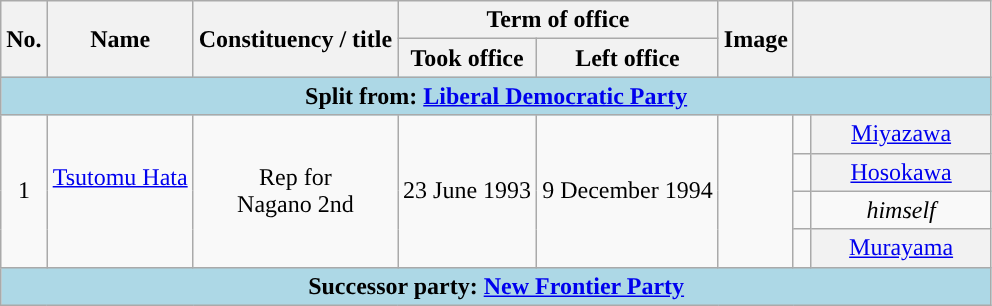<table class="wikitable"  style="text-align:center">
<tr>
<th rowspan=2>No.</th>
<th rowspan="2">Name<br><small></small></th>
<th rowspan=2>Constituency / title</th>
<th colspan=2>Term of office</th>
<th rowspan="2">Image</th>
<th colspan="2" style="width:20%;" rowspan="2"><a href='#'></a> </th>
</tr>
<tr>
<th>Took office</th>
<th>Left office</th>
</tr>
<tr>
<td bgcolor="lightblue" colspan="8"><strong>Split from: <a href='#'>Liberal Democratic Party</a></strong></td>
</tr>
<tr>
<td rowspan=4>1</td>
<td rowspan=4><a href='#'>Tsutomu Hata</a><br><small></small><br></td>
<td rowspan=4>Rep for<br>Nagano 2nd</td>
<td rowspan=4>23 June 1993</td>
<td rowspan=4>9 December 1994</td>
<td rowspan=4></td>
<td style="background-color: "></td>
<th style="font-weight:normal"><a href='#'>Miyazawa</a> <small></small></th>
</tr>
<tr>
<td style="background-color: "></td>
<th style="font-weight:normal"><a href='#'>Hosokawa</a> <small></small></th>
</tr>
<tr>
<td style="background-color: "></td>
<td><em>himself</em> </td>
</tr>
<tr>
<td style="background-color: "></td>
<th style="font-weight:normal"><a href='#'>Murayama</a> <small></small></th>
</tr>
<tr>
<td bgcolor="lightblue" colspan="8"><strong>Successor party: <a href='#'>New Frontier Party</a></strong></td>
</tr>
</table>
